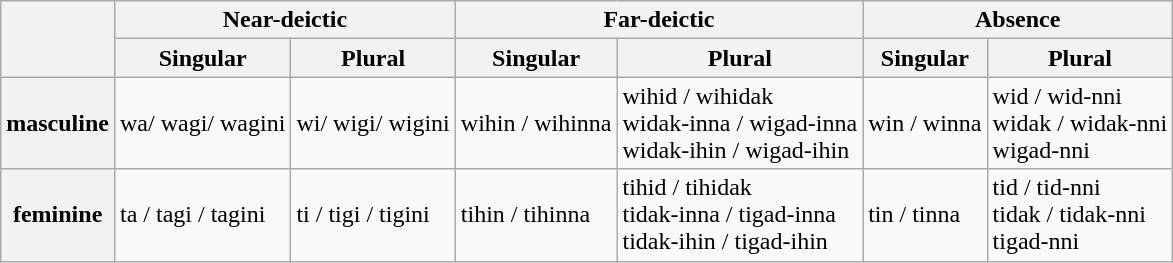<table class="wikitable">
<tr>
<th rowspan=2></th>
<th colspan=2>Near-deictic</th>
<th colspan=2>Far-deictic</th>
<th colspan=2>Absence</th>
</tr>
<tr>
<th>Singular</th>
<th>Plural</th>
<th>Singular</th>
<th>Plural</th>
<th>Singular</th>
<th>Plural</th>
</tr>
<tr>
<th>masculine</th>
<td>wa/ wagi/ wagini</td>
<td>wi/ wigi/ wigini</td>
<td>wihin / wihinna</td>
<td>wihid / wihidak <br> widak-inna / wigad-inna <br> widak-ihin / wigad-ihin</td>
<td>win / winna</td>
<td>wid / wid-nni <br> widak / widak-nni <br> wigad-nni</td>
</tr>
<tr>
<th>feminine</th>
<td>ta / tagi / tagini</td>
<td>ti / tigi / tigini</td>
<td>tihin / tihinna</td>
<td>tihid / tihidak <br> tidak-inna / tigad-inna <br> tidak-ihin / tigad-ihin</td>
<td>tin / tinna</td>
<td>tid / tid-nni <br> tidak / tidak-nni <br> tigad-nni</td>
</tr>
</table>
